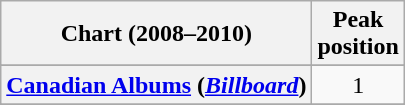<table class="wikitable sortable plainrowheaders" style="text-align:center">
<tr>
<th scope="col">Chart (2008–2010)</th>
<th scope="col">Peak<br>position</th>
</tr>
<tr>
</tr>
<tr>
<th scope="row"><a href='#'>Canadian Albums</a> (<em><a href='#'>Billboard</a></em>)</th>
<td>1</td>
</tr>
<tr>
</tr>
<tr>
</tr>
</table>
